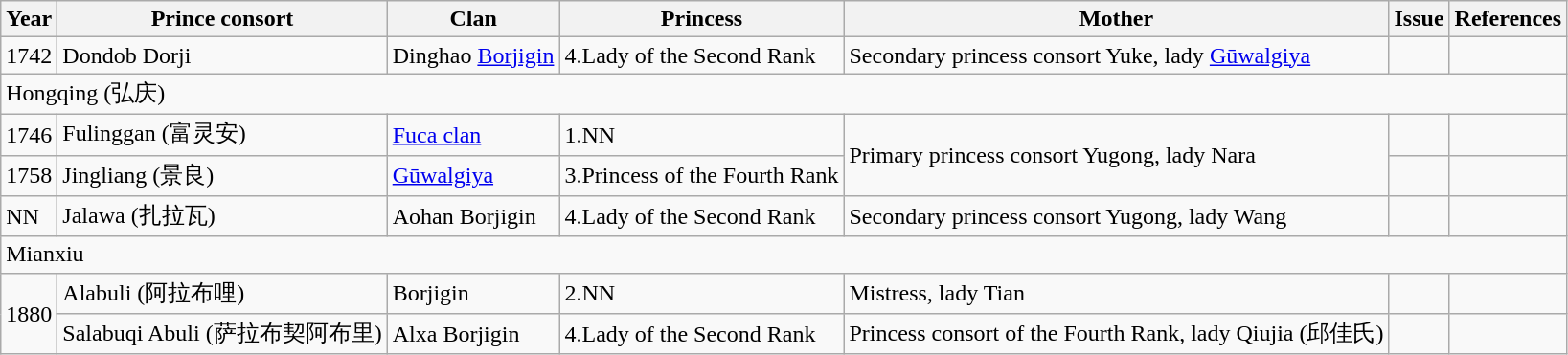<table class="wikitable">
<tr>
<th>Year</th>
<th>Prince consort</th>
<th>Clan</th>
<th>Princess</th>
<th>Mother</th>
<th>Issue</th>
<th>References</th>
</tr>
<tr>
<td>1742</td>
<td>Dondob Dorji</td>
<td>Dinghao <a href='#'>Borjigin</a></td>
<td>4.Lady of the Second Rank</td>
<td>Secondary princess consort Yuke, lady <a href='#'>Gūwalgiya</a></td>
<td></td>
<td></td>
</tr>
<tr>
<td colspan="7">Hongqing (弘庆)</td>
</tr>
<tr>
<td>1746</td>
<td>Fulinggan (富灵安)</td>
<td><a href='#'>Fuca clan</a></td>
<td>1.NN</td>
<td rowspan="2">Primary princess consort Yugong, lady Nara</td>
<td></td>
<td></td>
</tr>
<tr>
<td>1758</td>
<td>Jingliang (景良)</td>
<td><a href='#'>Gūwalgiya</a></td>
<td>3.Princess of the Fourth Rank</td>
<td></td>
<td></td>
</tr>
<tr>
<td>NN</td>
<td>Jalawa (扎拉瓦)</td>
<td>Aohan Borjigin</td>
<td>4.Lady of the Second Rank</td>
<td>Secondary princess consort Yugong, lady Wang</td>
<td></td>
<td></td>
</tr>
<tr>
<td colspan="7">Mianxiu</td>
</tr>
<tr>
<td rowspan="2">1880</td>
<td>Alabuli (阿拉布哩)</td>
<td>Borjigin</td>
<td>2.NN</td>
<td>Mistress, lady Tian</td>
<td></td>
<td></td>
</tr>
<tr>
<td>Salabuqi Abuli (萨拉布契阿布里)</td>
<td>Alxa Borjigin</td>
<td>4.Lady of the Second Rank</td>
<td>Princess consort of the Fourth Rank, lady Qiujia (邱佳氏)</td>
<td></td>
<td></td>
</tr>
</table>
